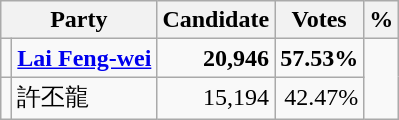<table class="wikitable">
<tr>
<th colspan="2">Party</th>
<th>Candidate</th>
<th>Votes</th>
<th>%</th>
</tr>
<tr>
<td></td>
<td><strong><a href='#'>Lai Feng-wei</a></strong></td>
<td align="right"><strong>20,946</strong></td>
<td align="right"><strong>57.53%</strong></td>
</tr>
<tr>
<td></td>
<td>許丕龍</td>
<td align="right">15,194</td>
<td align="right">42.47%</td>
</tr>
</table>
